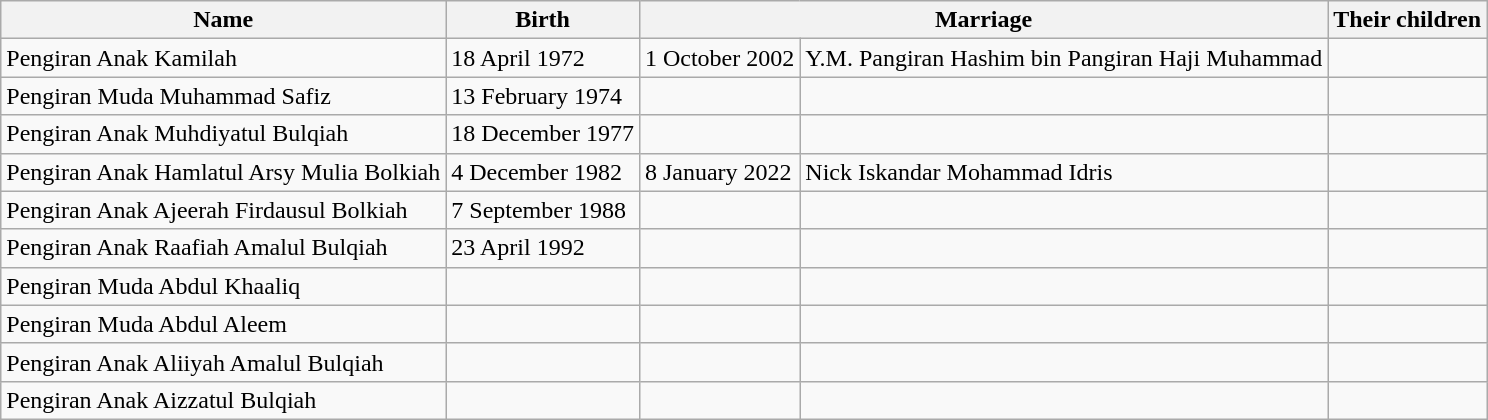<table class="wikitable">
<tr>
<th>Name</th>
<th>Birth</th>
<th colspan="2">Marriage</th>
<th>Their children</th>
</tr>
<tr>
<td>Pengiran Anak Kamilah</td>
<td>18 April 1972</td>
<td>1 October  2002</td>
<td>Y.M. Pangiran Hashim bin Pangiran Haji Muhammad</td>
<td></td>
</tr>
<tr>
<td>Pengiran Muda Muhammad Safiz</td>
<td>13 February 1974</td>
<td></td>
<td></td>
<td></td>
</tr>
<tr>
<td>Pengiran Anak Muhdiyatul Bulqiah</td>
<td>18 December 1977</td>
<td></td>
<td></td>
<td></td>
</tr>
<tr>
<td>Pengiran Anak Hamlatul Arsy Mulia Bolkiah</td>
<td>4 December 1982</td>
<td>8 January 2022</td>
<td>Nick Iskandar Mohammad Idris</td>
<td></td>
</tr>
<tr>
<td>Pengiran Anak Ajeerah Firdausul Bolkiah</td>
<td>7 September 1988</td>
<td></td>
<td></td>
<td></td>
</tr>
<tr>
<td>Pengiran Anak Raafiah Amalul Bulqiah</td>
<td>23 April 1992</td>
<td></td>
<td></td>
<td></td>
</tr>
<tr>
<td>Pengiran Muda Abdul Khaaliq</td>
<td></td>
<td></td>
<td></td>
<td></td>
</tr>
<tr>
<td>Pengiran Muda Abdul Aleem</td>
<td></td>
<td></td>
<td></td>
<td></td>
</tr>
<tr>
<td>Pengiran Anak Aliiyah Amalul Bulqiah</td>
<td></td>
<td></td>
<td></td>
<td></td>
</tr>
<tr>
<td>Pengiran Anak Aizzatul Bulqiah</td>
<td></td>
<td></td>
<td></td>
<td></td>
</tr>
</table>
